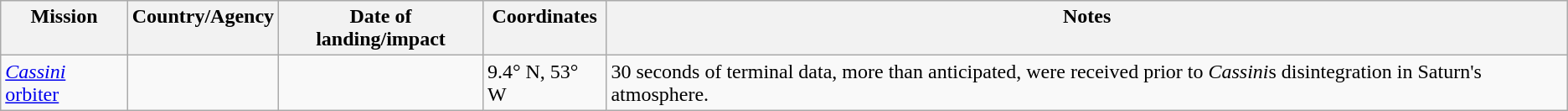<table class="wikitable">
<tr valign="top">
<th>Mission</th>
<th>Country/Agency</th>
<th>Date of landing/impact</th>
<th>Coordinates</th>
<th>Notes</th>
</tr>
<tr valign="top">
<td><a href='#'><em>Cassini</em> orbiter</a></td>
<td></td>
<td></td>
<td>9.4° N, 53° W</td>
<td>30 seconds of terminal data, more than anticipated, were received prior to <em>Cassini</em>s disintegration in Saturn's atmosphere.</td>
</tr>
</table>
